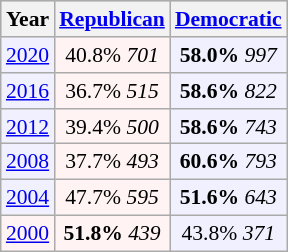<table class="wikitable"  style="float:right; font-size:90%;">
<tr style="background:lightgrey;">
<th>Year</th>
<th><a href='#'>Republican</a></th>
<th><a href='#'>Democratic</a></th>
</tr>
<tr>
<td style="text-align:center; background:#f0f0ff;"><a href='#'>2020</a></td>
<td style="text-align:center; background:#fff3f3;">40.8% <em>701</em></td>
<td style="text-align:center; background:#f0f0ff;"><strong>58.0%</strong> <em>997</em></td>
</tr>
<tr>
<td style="text-align:center; background:#f0f0ff;"><a href='#'>2016</a></td>
<td style="text-align:center; background:#fff3f3;">36.7% <em>515</em></td>
<td style="text-align:center; background:#f0f0ff;"><strong>58.6%</strong> <em>822</em></td>
</tr>
<tr>
<td style="text-align:center; background:#f0f0ff;"><a href='#'>2012</a></td>
<td style="text-align:center; background:#fff3f3;">39.4% <em>500</em></td>
<td style="text-align:center; background:#f0f0ff;"><strong>58.6%</strong> <em>743</em></td>
</tr>
<tr>
<td style="text-align:center; background:#f0f0ff;"><a href='#'>2008</a></td>
<td style="text-align:center; background:#fff3f3;">37.7% <em>493</em></td>
<td style="text-align:center; background:#f0f0ff;"><strong>60.6%</strong> <em>793</em></td>
</tr>
<tr>
<td style="text-align:center; background:#f0f0ff;"><a href='#'>2004</a></td>
<td style="text-align:center; background:#fff3f3;">47.7% <em>595</em></td>
<td style="text-align:center; background:#f0f0ff;"><strong>51.6%</strong> <em>643</em></td>
</tr>
<tr>
<td style="text-align:center; background:#fff3f3;"><a href='#'>2000</a></td>
<td style="text-align:center; background:#fff3f3;"><strong>51.8%</strong> <em>439</em></td>
<td style="text-align:center; background:#f0f0ff;">43.8% <em>371</em></td>
</tr>
</table>
